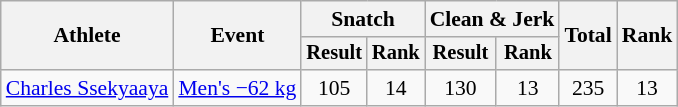<table class="wikitable" style="font-size:90%">
<tr>
<th rowspan="2">Athlete</th>
<th rowspan="2">Event</th>
<th colspan="2">Snatch</th>
<th colspan="2">Clean & Jerk</th>
<th rowspan="2">Total</th>
<th rowspan="2">Rank</th>
</tr>
<tr style="font-size:95%">
<th>Result</th>
<th>Rank</th>
<th>Result</th>
<th>Rank</th>
</tr>
<tr align=center>
<td align=left><a href='#'>Charles Ssekyaaya</a></td>
<td align=left><a href='#'>Men's −62 kg</a></td>
<td>105</td>
<td>14</td>
<td>130</td>
<td>13</td>
<td>235</td>
<td>13</td>
</tr>
</table>
